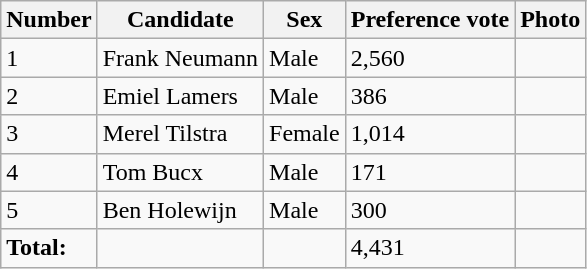<table class="wikitable vatop">
<tr>
<th>Number</th>
<th>Candidate</th>
<th>Sex</th>
<th>Preference vote</th>
<th>Photo</th>
</tr>
<tr>
<td>1</td>
<td>Frank Neumann</td>
<td>Male</td>
<td>2,560</td>
<td></td>
</tr>
<tr>
<td>2</td>
<td>Emiel Lamers</td>
<td>Male</td>
<td>386</td>
<td></td>
</tr>
<tr>
<td>3</td>
<td>Merel Tilstra</td>
<td>Female</td>
<td>1,014</td>
<td></td>
</tr>
<tr>
<td>4</td>
<td>Tom Bucx</td>
<td>Male</td>
<td>171</td>
<td></td>
</tr>
<tr>
<td>5</td>
<td>Ben Holewijn</td>
<td>Male</td>
<td>300</td>
<td></td>
</tr>
<tr>
<td><strong>Total:</strong></td>
<td></td>
<td></td>
<td>4,431</td>
<td></td>
</tr>
</table>
